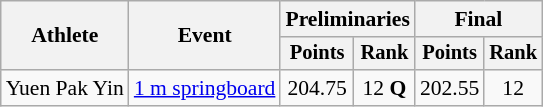<table class=wikitable style=font-size:90%;text-align:center>
<tr>
<th rowspan="2">Athlete</th>
<th rowspan="2">Event</th>
<th colspan="2">Preliminaries</th>
<th colspan="2">Final</th>
</tr>
<tr style="font-size:95%">
<th>Points</th>
<th>Rank</th>
<th>Points</th>
<th>Rank</th>
</tr>
<tr>
<td align=left>Yuen Pak Yin</td>
<td align=left><a href='#'>1 m springboard</a></td>
<td>204.75</td>
<td>12 <strong>Q</strong></td>
<td>202.55</td>
<td>12</td>
</tr>
</table>
